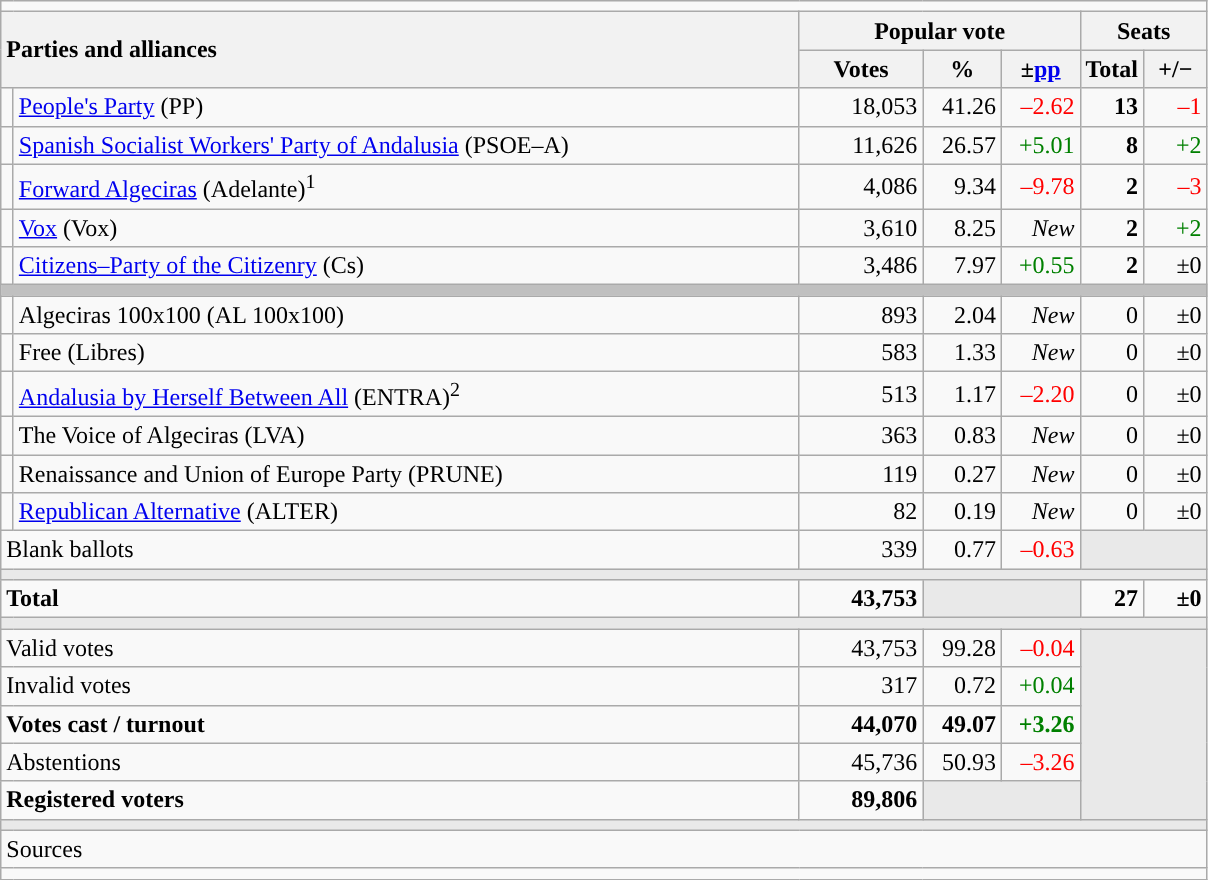<table class="wikitable" style="text-align:right;">
<tr>
<td colspan="7"></td>
</tr>
<tr>
<th style="text-align:left;" rowspan="2" colspan="2" width="525">Parties and alliances</th>
<th colspan="3">Popular vote</th>
<th colspan="2">Seats</th>
</tr>
<tr>
<th width="75">Votes</th>
<th width="45">%</th>
<th width="45">±<a href='#'>pp</a></th>
<th width="35">Total</th>
<th width="35">+/−</th>
</tr>
<tr>
<td width="1" style="color:inherit;background:"></td>
<td align="left"><a href='#'>People's Party</a> (PP)</td>
<td>18,053</td>
<td>41.26</td>
<td style="color:red;">–2.62</td>
<td><strong>13</strong></td>
<td style="color:red;">–1</td>
</tr>
<tr>
<td style="color:inherit;background:"></td>
<td align="left"><a href='#'>Spanish Socialist Workers' Party of Andalusia</a> (PSOE–A)</td>
<td>11,626</td>
<td>26.57</td>
<td style="color:green;">+5.01</td>
<td><strong>8</strong></td>
<td style="color:green;">+2</td>
</tr>
<tr>
<td style="color:inherit;background:"></td>
<td align="left"><a href='#'>Forward Algeciras</a> (Adelante)<sup>1</sup></td>
<td>4,086</td>
<td>9.34</td>
<td style="color:red;">–9.78</td>
<td><strong>2</strong></td>
<td style="color:red;">–3</td>
</tr>
<tr>
<td style="color:inherit;background:"></td>
<td align="left"><a href='#'>Vox</a> (Vox)</td>
<td>3,610</td>
<td>8.25</td>
<td><em>New</em></td>
<td><strong>2</strong></td>
<td style="color:green;">+2</td>
</tr>
<tr>
<td style="color:inherit;background:"></td>
<td align="left"><a href='#'>Citizens–Party of the Citizenry</a> (Cs)</td>
<td>3,486</td>
<td>7.97</td>
<td style="color:green;">+0.55</td>
<td><strong>2</strong></td>
<td>±0</td>
</tr>
<tr>
<td colspan="7" bgcolor="#C0C0C0"></td>
</tr>
<tr>
<td style="color:inherit;background:"></td>
<td align="left">Algeciras 100x100 (AL 100x100)</td>
<td>893</td>
<td>2.04</td>
<td><em>New</em></td>
<td>0</td>
<td>±0</td>
</tr>
<tr>
<td style="color:inherit;background:"></td>
<td align="left">Free (Libres)</td>
<td>583</td>
<td>1.33</td>
<td><em>New</em></td>
<td>0</td>
<td>±0</td>
</tr>
<tr>
<td style="color:inherit;background:"></td>
<td align="left"><a href='#'>Andalusia by Herself Between All</a> (ENTRA)<sup>2</sup></td>
<td>513</td>
<td>1.17</td>
<td style="color:red;">–2.20</td>
<td>0</td>
<td>±0</td>
</tr>
<tr>
<td style="color:inherit;background:"></td>
<td align="left">The Voice of Algeciras (LVA)</td>
<td>363</td>
<td>0.83</td>
<td><em>New</em></td>
<td>0</td>
<td>±0</td>
</tr>
<tr>
<td style="color:inherit;background:"></td>
<td align="left">Renaissance and Union of Europe Party (PRUNE)</td>
<td>119</td>
<td>0.27</td>
<td><em>New</em></td>
<td>0</td>
<td>±0</td>
</tr>
<tr>
<td style="color:inherit;background:"></td>
<td align="left"><a href='#'>Republican Alternative</a> (ALTER)</td>
<td>82</td>
<td>0.19</td>
<td><em>New</em></td>
<td>0</td>
<td>±0</td>
</tr>
<tr>
<td align="left" colspan="2">Blank ballots</td>
<td>339</td>
<td>0.77</td>
<td style="color:red;">–0.63</td>
<td bgcolor="#E9E9E9" colspan="2"></td>
</tr>
<tr>
<td colspan="7" bgcolor="#E9E9E9"></td>
</tr>
<tr style="font-weight:bold;">
<td align="left" colspan="2">Total</td>
<td>43,753</td>
<td bgcolor="#E9E9E9" colspan="2"></td>
<td>27</td>
<td>±0</td>
</tr>
<tr>
<td colspan="7" bgcolor="#E9E9E9"></td>
</tr>
<tr>
<td align="left" colspan="2">Valid votes</td>
<td>43,753</td>
<td>99.28</td>
<td style="color:red;">–0.04</td>
<td bgcolor="#E9E9E9" colspan="2" rowspan="5"></td>
</tr>
<tr>
<td align="left" colspan="2">Invalid votes</td>
<td>317</td>
<td>0.72</td>
<td style="color:green;">+0.04</td>
</tr>
<tr style="font-weight:bold;">
<td align="left" colspan="2">Votes cast / turnout</td>
<td>44,070</td>
<td>49.07</td>
<td style="color:green;">+3.26</td>
</tr>
<tr>
<td align="left" colspan="2">Abstentions</td>
<td>45,736</td>
<td>50.93</td>
<td style="color:red;">–3.26</td>
</tr>
<tr style="font-weight:bold;">
<td align="left" colspan="2">Registered voters</td>
<td>89,806</td>
<td bgcolor="#E9E9E9" colspan="2"></td>
</tr>
<tr>
<td colspan="7" bgcolor="#E9E9E9"></td>
</tr>
<tr>
<td align="left" colspan="7">Sources</td>
</tr>
<tr>
<td colspan="7" style="text-align:left; max-width:790px;"></td>
</tr>
</table>
